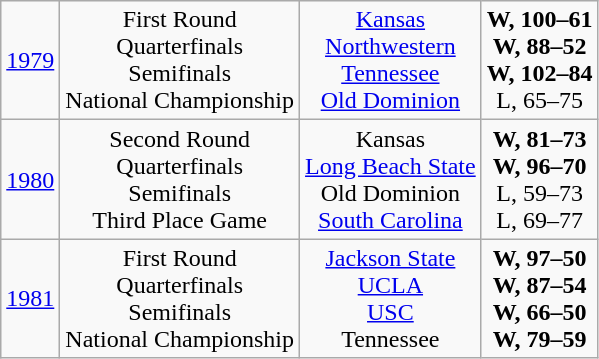<table class="wikitable">
<tr align="center">
<td><a href='#'>1979</a></td>
<td>First Round<br>Quarterfinals<br>Semifinals<br>National Championship</td>
<td><a href='#'>Kansas</a><br><a href='#'>Northwestern</a><br><a href='#'>Tennessee</a><br><a href='#'>Old Dominion</a></td>
<td><strong>W, 100–61</strong><br><strong>W, 88–52</strong><br><strong>W, 102–84</strong><br>L, 65–75</td>
</tr>
<tr align="center">
<td><a href='#'>1980</a></td>
<td>Second Round<br>Quarterfinals<br>Semifinals<br>Third Place Game</td>
<td>Kansas<br><a href='#'>Long Beach State</a><br>Old Dominion<br><a href='#'>South Carolina</a></td>
<td><strong>W, 81–73</strong><br><strong>W, 96–70</strong><br>L, 59–73<br>L, 69–77</td>
</tr>
<tr align="center">
<td><a href='#'>1981</a></td>
<td>First Round<br>Quarterfinals<br>Semifinals<br>National Championship</td>
<td><a href='#'>Jackson State</a><br><a href='#'>UCLA</a><br><a href='#'>USC</a><br>Tennessee</td>
<td><strong>W, 97–50</strong><br><strong>W, 87–54</strong><br><strong>W, 66–50</strong><br><strong>W, 79–59</strong></td>
</tr>
</table>
